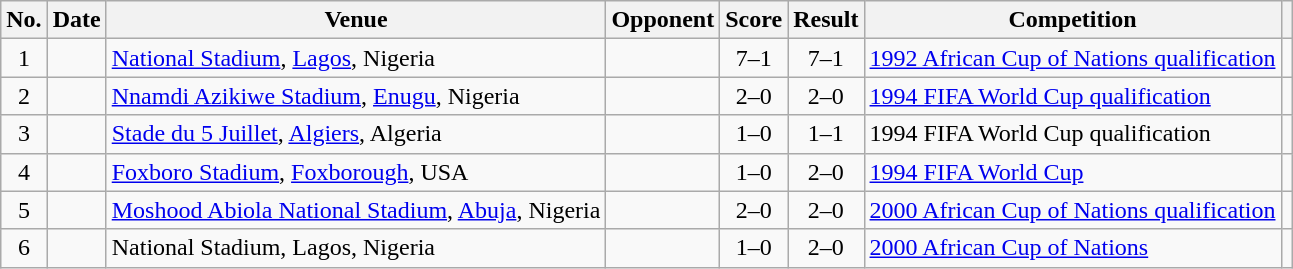<table class="wikitable sortable">
<tr>
<th scope="col">No.</th>
<th scope="col">Date</th>
<th scope="col">Venue</th>
<th scope="col">Opponent</th>
<th scope="col">Score</th>
<th scope="col">Result</th>
<th scope="col">Competition</th>
<th scope="col" class="unsortable"></th>
</tr>
<tr>
<td style="text-align:center">1</td>
<td></td>
<td><a href='#'>National Stadium</a>, <a href='#'>Lagos</a>, Nigeria</td>
<td></td>
<td style="text-align:center">7–1</td>
<td style="text-align:center">7–1</td>
<td><a href='#'>1992 African Cup of Nations qualification</a></td>
<td></td>
</tr>
<tr>
<td style="text-align:center">2</td>
<td></td>
<td><a href='#'>Nnamdi Azikiwe Stadium</a>, <a href='#'>Enugu</a>, Nigeria</td>
<td></td>
<td style="text-align:center">2–0</td>
<td style="text-align:center">2–0</td>
<td><a href='#'>1994 FIFA World Cup qualification</a></td>
<td></td>
</tr>
<tr>
<td style="text-align:center">3</td>
<td></td>
<td><a href='#'>Stade du 5 Juillet</a>, <a href='#'>Algiers</a>, Algeria</td>
<td></td>
<td style="text-align:center">1–0</td>
<td style="text-align:center">1–1</td>
<td>1994 FIFA World Cup qualification</td>
<td></td>
</tr>
<tr>
<td style="text-align:center">4</td>
<td></td>
<td><a href='#'>Foxboro Stadium</a>, <a href='#'>Foxborough</a>, USA</td>
<td></td>
<td style="text-align:center">1–0</td>
<td style="text-align:center">2–0</td>
<td><a href='#'>1994 FIFA World Cup</a></td>
<td></td>
</tr>
<tr>
<td style="text-align:center">5</td>
<td></td>
<td><a href='#'>Moshood Abiola National Stadium</a>, <a href='#'>Abuja</a>, Nigeria</td>
<td></td>
<td style="text-align:center">2–0</td>
<td style="text-align:center">2–0</td>
<td><a href='#'>2000 African Cup of Nations qualification</a></td>
<td></td>
</tr>
<tr>
<td style="text-align:center">6</td>
<td></td>
<td>National Stadium, Lagos, Nigeria</td>
<td></td>
<td style="text-align:center">1–0</td>
<td style="text-align:center">2–0</td>
<td><a href='#'>2000 African Cup of Nations</a></td>
<td></td>
</tr>
</table>
